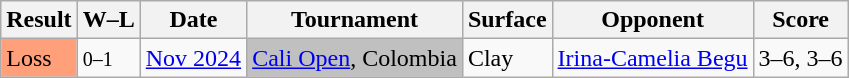<table class="sortable wikitable">
<tr>
<th>Result</th>
<th class=unsortable>W–L</th>
<th>Date</th>
<th>Tournament</th>
<th>Surface</th>
<th>Opponent</th>
<th class=unsortable>Score</th>
</tr>
<tr>
<td style="background:#ffa07a;">Loss</td>
<td><small>0–1</small></td>
<td><a href='#'>Nov 2024</a></td>
<td style="background:silver;"><a href='#'>Cali Open</a>, Colombia</td>
<td>Clay</td>
<td> <a href='#'>Irina-Camelia Begu</a></td>
<td>3–6, 3–6</td>
</tr>
</table>
